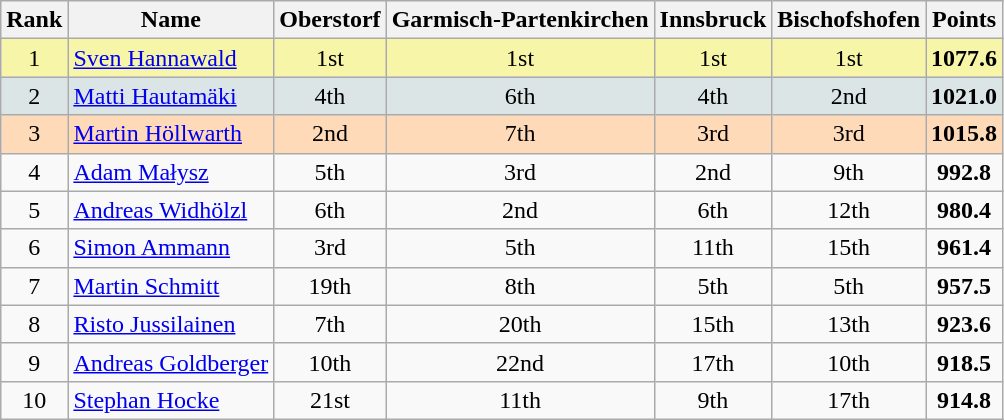<table class="wikitable sortable">
<tr>
<th align=Center>Rank</th>
<th>Name</th>
<th>Oberstorf</th>
<th>Garmisch-Partenkirchen</th>
<th>Innsbruck</th>
<th>Bischofshofen</th>
<th>Points</th>
</tr>
<tr style="background:#F7F6A8">
<td align=center>1</td>
<td> <a href='#'>Sven Hannawald</a></td>
<td align=center>1st</td>
<td align=center>1st</td>
<td align=center>1st</td>
<td align=center>1st</td>
<td align=center><strong>1077.6</strong></td>
</tr>
<tr style="background: #DCE5E5;">
<td align=center>2</td>
<td> <a href='#'>Matti Hautamäki</a></td>
<td align=center>4th</td>
<td align=center>6th</td>
<td align=center>4th</td>
<td align=center>2nd</td>
<td align=center><strong>1021.0</strong></td>
</tr>
<tr style="background: #FFDAB9;">
<td align=center>3</td>
<td> <a href='#'>Martin Höllwarth</a></td>
<td align=center>2nd</td>
<td align=center>7th</td>
<td align=center>3rd</td>
<td align=center>3rd</td>
<td align=center><strong>1015.8</strong></td>
</tr>
<tr>
<td align=center>4</td>
<td> <a href='#'>Adam Małysz</a></td>
<td align=center>5th</td>
<td align=center>3rd</td>
<td align=center>2nd</td>
<td align=center>9th</td>
<td align=center><strong>992.8</strong></td>
</tr>
<tr>
<td align=center>5</td>
<td> <a href='#'>Andreas Widhölzl</a></td>
<td align=center>6th</td>
<td align=center>2nd</td>
<td align=center>6th</td>
<td align=center>12th</td>
<td align=center><strong>980.4</strong></td>
</tr>
<tr>
<td align=center>6</td>
<td> <a href='#'>Simon Ammann</a></td>
<td align=center>3rd</td>
<td align=center>5th</td>
<td align=center>11th</td>
<td align=center>15th</td>
<td align=center><strong>961.4</strong></td>
</tr>
<tr>
<td align=center>7</td>
<td> <a href='#'>Martin Schmitt</a></td>
<td align=center>19th</td>
<td align=center>8th</td>
<td align=center>5th</td>
<td align=center>5th</td>
<td align=center><strong>957.5</strong></td>
</tr>
<tr>
<td align=center>8</td>
<td> <a href='#'>Risto Jussilainen</a></td>
<td align=center>7th</td>
<td align=center>20th</td>
<td align=center>15th</td>
<td align=center>13th</td>
<td align=center><strong>923.6</strong></td>
</tr>
<tr>
<td align=center>9</td>
<td> <a href='#'>Andreas Goldberger</a></td>
<td align=center>10th</td>
<td align=center>22nd</td>
<td align=center>17th</td>
<td align=center>10th</td>
<td align=center><strong>918.5</strong></td>
</tr>
<tr>
<td align=center>10</td>
<td> <a href='#'>Stephan Hocke</a></td>
<td align=center>21st</td>
<td align=center>11th</td>
<td align=center>9th</td>
<td align=center>17th</td>
<td align=center><strong>914.8</strong></td>
</tr>
</table>
